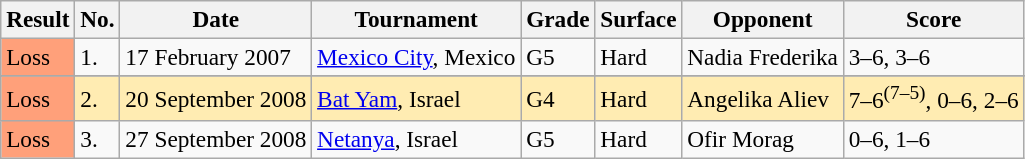<table class="sortable wikitable" style=font-size:97%>
<tr>
<th>Result</th>
<th>No.</th>
<th>Date</th>
<th>Tournament</th>
<th>Grade</th>
<th>Surface</th>
<th>Opponent</th>
<th>Score</th>
</tr>
<tr>
<td style="background:#ffa07a;">Loss</td>
<td>1.</td>
<td>17 February 2007</td>
<td><a href='#'>Mexico City</a>, Mexico</td>
<td>G5</td>
<td>Hard</td>
<td> Nadia Frederika</td>
<td>3–6, 3–6</td>
</tr>
<tr>
</tr>
<tr bgcolor=#ffecb2>
<td style="background:#ffa07a;">Loss</td>
<td>2.</td>
<td>20 September 2008</td>
<td><a href='#'>Bat Yam</a>, Israel</td>
<td>G4</td>
<td>Hard</td>
<td> Angelika Aliev</td>
<td>7–6<sup>(7–5)</sup>, 0–6, 2–6</td>
</tr>
<tr>
<td style="background:#ffa07a;">Loss</td>
<td>3.</td>
<td>27 September 2008</td>
<td><a href='#'>Netanya</a>, Israel</td>
<td>G5</td>
<td>Hard</td>
<td> Ofir Morag</td>
<td>0–6, 1–6</td>
</tr>
</table>
